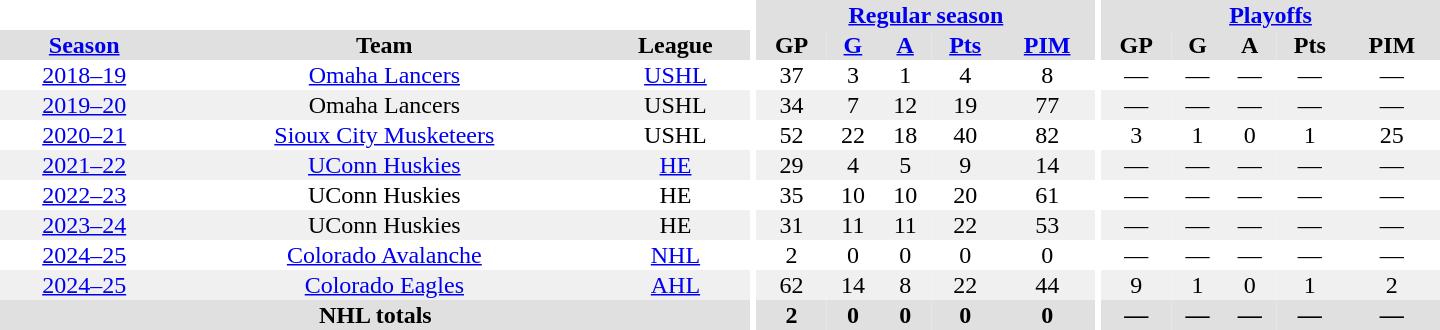<table border="0" cellpadding="1" cellspacing="0" style="text-align:center; width:60em;">
<tr bgcolor="#e0e0e0">
<th colspan="3" bgcolor="#ffffff"></th>
<th rowspan="102" bgcolor="#ffffff"></th>
<th colspan="5"><a href='#'>Regular season</a></th>
<th rowspan="102" bgcolor="#ffffff"></th>
<th colspan="5"><a href='#'>Playoffs</a></th>
</tr>
<tr bgcolor="#e0e0e0">
<th><a href='#'>Season</a></th>
<th>Team</th>
<th>League</th>
<th>GP</th>
<th><a href='#'>G</a></th>
<th><a href='#'>A</a></th>
<th><a href='#'>Pts</a></th>
<th><a href='#'>PIM</a></th>
<th>GP</th>
<th>G</th>
<th>A</th>
<th>Pts</th>
<th>PIM</th>
</tr>
<tr>
<td><a href='#'>2018–19</a></td>
<td><a href='#'>Omaha Lancers</a></td>
<td><a href='#'>USHL</a></td>
<td>37</td>
<td>3</td>
<td>1</td>
<td>4</td>
<td>8</td>
<td>—</td>
<td>—</td>
<td>—</td>
<td>—</td>
<td>—</td>
</tr>
<tr bgcolor="#f0f0f0">
<td><a href='#'>2019–20</a></td>
<td>Omaha Lancers</td>
<td>USHL</td>
<td>34</td>
<td>7</td>
<td>12</td>
<td>19</td>
<td>77</td>
<td>—</td>
<td>—</td>
<td>—</td>
<td>—</td>
<td>—</td>
</tr>
<tr>
<td><a href='#'>2020–21</a></td>
<td><a href='#'>Sioux City Musketeers</a></td>
<td>USHL</td>
<td>52</td>
<td>22</td>
<td>18</td>
<td>40</td>
<td>82</td>
<td>3</td>
<td>1</td>
<td>0</td>
<td>1</td>
<td>25</td>
</tr>
<tr bgcolor="#f0f0f0">
<td><a href='#'>2021–22</a></td>
<td><a href='#'>UConn Huskies</a></td>
<td><a href='#'>HE</a></td>
<td>29</td>
<td>4</td>
<td>5</td>
<td>9</td>
<td>14</td>
<td>—</td>
<td>—</td>
<td>—</td>
<td>—</td>
<td>—</td>
</tr>
<tr>
<td><a href='#'>2022–23</a></td>
<td>UConn Huskies</td>
<td>HE</td>
<td>35</td>
<td>10</td>
<td>10</td>
<td>20</td>
<td>61</td>
<td>—</td>
<td>—</td>
<td>—</td>
<td>—</td>
<td>—</td>
</tr>
<tr bgcolor="#f0f0f0">
<td><a href='#'>2023–24</a></td>
<td>UConn Huskies</td>
<td>HE</td>
<td>31</td>
<td>11</td>
<td>11</td>
<td>22</td>
<td>53</td>
<td>—</td>
<td>—</td>
<td>—</td>
<td>—</td>
<td>—</td>
</tr>
<tr>
<td><a href='#'>2024–25</a></td>
<td><a href='#'>Colorado Avalanche</a></td>
<td><a href='#'>NHL</a></td>
<td>2</td>
<td>0</td>
<td>0</td>
<td>0</td>
<td>0</td>
<td>—</td>
<td>—</td>
<td>—</td>
<td>—</td>
<td>—</td>
</tr>
<tr bgcolor="#f0f0f0">
<td><a href='#'>2024–25</a></td>
<td><a href='#'>Colorado Eagles</a></td>
<td><a href='#'>AHL</a></td>
<td>62</td>
<td>14</td>
<td>8</td>
<td>22</td>
<td>44</td>
<td>9</td>
<td>1</td>
<td>0</td>
<td>1</td>
<td>2</td>
</tr>
<tr bgcolor="#e0e0e0">
<th colspan="3">NHL totals</th>
<th>2</th>
<th>0</th>
<th>0</th>
<th>0</th>
<th>0</th>
<th>—</th>
<th>—</th>
<th>—</th>
<th>—</th>
<th>—</th>
</tr>
</table>
